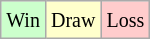<table class="wikitable">
<tr>
<td style="background-color: #CCFFCC;"><small>Win</small></td>
<td style="background-color: #FFFFCC;"><small>Draw</small></td>
<td style="background-color: #FFCCCC;"><small>Loss</small></td>
</tr>
</table>
